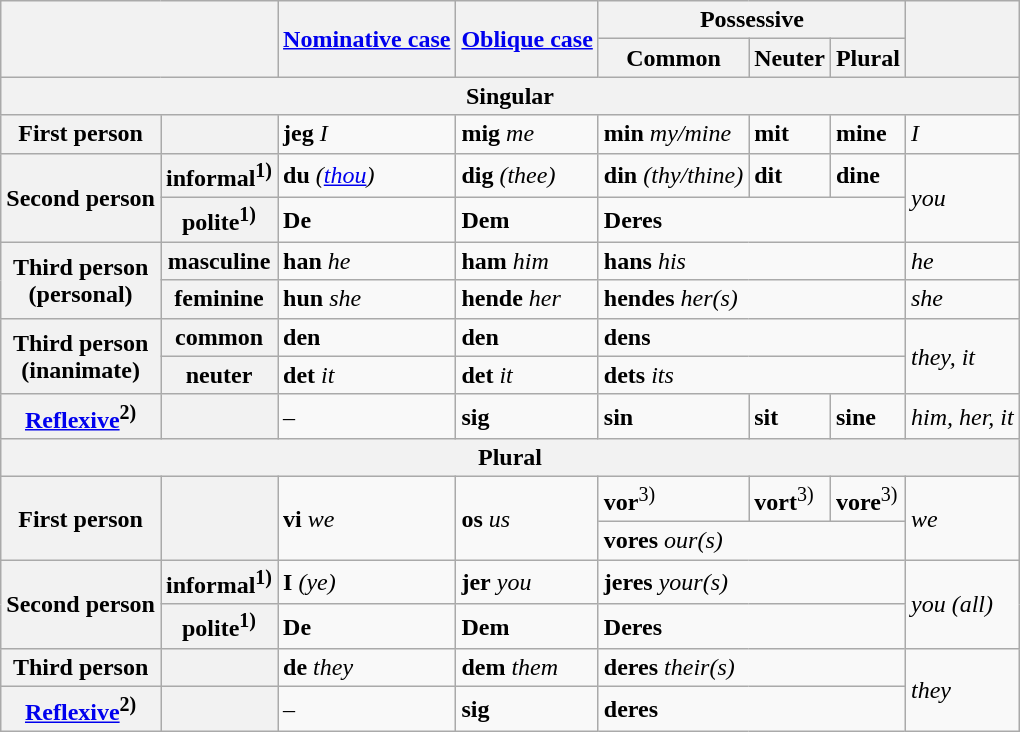<table class="wikitable">
<tr>
<th colspan=2 rowspan=2></th>
<th rowspan =2><a href='#'>Nominative case</a></th>
<th rowspan =2><a href='#'>Oblique case</a></th>
<th colspan="3">Possessive</th>
<th rowspan =2></th>
</tr>
<tr>
<th>Common</th>
<th>Neuter</th>
<th>Plural</th>
</tr>
<tr>
<th colspan=8>Singular</th>
</tr>
<tr>
<th>First person</th>
<th></th>
<td><strong>jeg</strong> <em>I</em></td>
<td><strong>mig</strong> <em>me</em></td>
<td><strong>min</strong> <em>my/mine</em></td>
<td><strong>mit</strong></td>
<td><strong>mine</strong></td>
<td><em>I</em></td>
</tr>
<tr>
<th rowspan=2>Second person</th>
<th>informal<sup>1)</sup></th>
<td><strong>du</strong> <em>(<a href='#'>thou</a>)</em></td>
<td><strong>dig</strong> <em>(thee)</em></td>
<td><strong>din</strong> <em>(thy/thine)</em></td>
<td><strong>dit</strong></td>
<td><strong>dine</strong></td>
<td rowspan=2><em>you</em></td>
</tr>
<tr>
<th>polite<sup>1)</sup></th>
<td><strong>De</strong></td>
<td><strong>Dem</strong></td>
<td colspan=3><strong>Deres</strong></td>
</tr>
<tr>
<th rowspan=2>Third person<br>(personal)</th>
<th>masculine</th>
<td><strong>han</strong> <em>he</em></td>
<td><strong>ham</strong> <em>him</em></td>
<td colspan=3><strong>hans</strong> <em>his</em></td>
<td><em>he</em></td>
</tr>
<tr>
<th>feminine</th>
<td><strong>hun</strong> <em>she</em></td>
<td><strong>hende</strong> <em>her</em></td>
<td colspan=3><strong>hendes</strong> <em>her(s)</em></td>
<td><em>she</em></td>
</tr>
<tr>
<th rowspan=2>Third person<br>(inanimate)</th>
<th>common</th>
<td><strong>den</strong></td>
<td><strong>den</strong></td>
<td colspan=3><strong>dens</strong></td>
<td rowspan=2><em>they, it</em></td>
</tr>
<tr>
<th>neuter</th>
<td><strong>det</strong> <em>it</em></td>
<td><strong>det</strong> <em>it</em></td>
<td colspan=3><strong>dets</strong> <em>its</em></td>
</tr>
<tr>
<th><a href='#'>Reflexive</a><sup>2)</sup></th>
<th></th>
<td>–</td>
<td><strong>sig</strong></td>
<td><strong>sin</strong></td>
<td><strong>sit</strong></td>
<td><strong>sine</strong></td>
<td><em>him, her, it</em></td>
</tr>
<tr>
<th colspan=8>Plural</th>
</tr>
<tr>
<th rowspan=2>First person</th>
<th rowspan=2></th>
<td rowspan=2><strong>vi</strong> <em>we</em></td>
<td rowspan=2><strong>os</strong> <em>us</em></td>
<td><strong>vor</strong><sup>3)</sup></td>
<td><strong>vort</strong><sup>3)</sup></td>
<td><strong>vore</strong><sup>3)</sup></td>
<td rowspan=2><em>we</em></td>
</tr>
<tr>
<td colspan=3><strong>vores</strong> <em>our(s)</em></td>
</tr>
<tr>
<th rowspan=2>Second person</th>
<th>informal<sup>1)</sup></th>
<td><strong>I</strong> <em>(ye)</em></td>
<td><strong>jer</strong> <em>you</em></td>
<td colspan=3><strong>jeres</strong> <em>your(s)</em></td>
<td rowspan=2><em>you (all)</em></td>
</tr>
<tr>
<th>polite<sup>1)</sup></th>
<td><strong>De</strong></td>
<td><strong>Dem</strong></td>
<td colspan=3><strong>Deres</strong></td>
</tr>
<tr>
<th>Third person</th>
<th></th>
<td><strong>de</strong> <em>they</em></td>
<td><strong>dem</strong> <em>them</em></td>
<td colspan=3><strong>deres</strong> <em>their(s)</em></td>
<td rowspan=2><em>they</em></td>
</tr>
<tr>
<th><a href='#'>Reflexive</a><sup>2)</sup></th>
<th></th>
<td>–</td>
<td><strong>sig</strong></td>
<td colspan=3><strong>deres</strong></td>
</tr>
</table>
